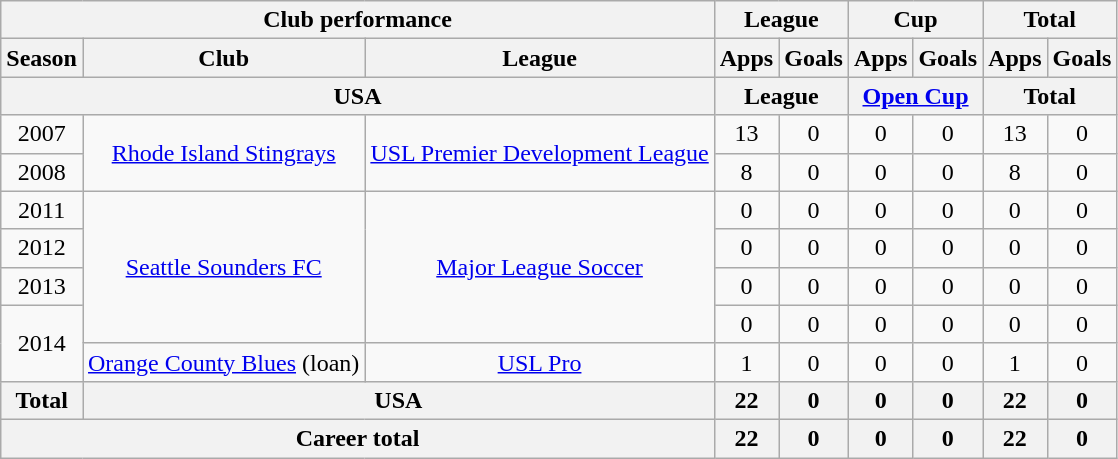<table class="wikitable" style="text-align:center">
<tr>
<th colspan=3>Club performance</th>
<th colspan=2>League</th>
<th colspan=2>Cup</th>
<th colspan=2>Total</th>
</tr>
<tr>
<th>Season</th>
<th>Club</th>
<th>League</th>
<th>Apps</th>
<th>Goals</th>
<th>Apps</th>
<th>Goals</th>
<th>Apps</th>
<th>Goals</th>
</tr>
<tr>
<th colspan=3>USA</th>
<th colspan=2>League</th>
<th colspan=2><a href='#'>Open Cup</a></th>
<th colspan=2>Total</th>
</tr>
<tr>
<td>2007</td>
<td rowspan="2"><a href='#'>Rhode Island Stingrays</a></td>
<td rowspan="2"><a href='#'>USL Premier Development League</a></td>
<td>13</td>
<td>0</td>
<td>0</td>
<td>0</td>
<td>13</td>
<td>0</td>
</tr>
<tr>
<td>2008</td>
<td>8</td>
<td>0</td>
<td>0</td>
<td>0</td>
<td>8</td>
<td>0</td>
</tr>
<tr>
<td>2011</td>
<td rowspan="4"><a href='#'>Seattle Sounders FC</a></td>
<td rowspan="4"><a href='#'>Major League Soccer</a></td>
<td>0</td>
<td>0</td>
<td>0</td>
<td>0</td>
<td>0</td>
<td>0</td>
</tr>
<tr>
<td>2012</td>
<td>0</td>
<td>0</td>
<td>0</td>
<td>0</td>
<td>0</td>
<td>0</td>
</tr>
<tr>
<td>2013</td>
<td>0</td>
<td>0</td>
<td>0</td>
<td>0</td>
<td>0</td>
<td>0</td>
</tr>
<tr>
<td rowspan="2">2014</td>
<td>0</td>
<td>0</td>
<td>0</td>
<td>0</td>
<td>0</td>
<td>0</td>
</tr>
<tr>
<td><a href='#'>Orange County Blues</a> (loan)</td>
<td><a href='#'>USL Pro</a></td>
<td>1</td>
<td>0</td>
<td>0</td>
<td>0</td>
<td>1</td>
<td>0</td>
</tr>
<tr>
<th>Total</th>
<th colspan=2>USA</th>
<th>22</th>
<th>0</th>
<th>0</th>
<th>0</th>
<th>22</th>
<th>0</th>
</tr>
<tr>
<th colspan=3>Career total</th>
<th>22</th>
<th>0</th>
<th>0</th>
<th>0</th>
<th>22</th>
<th>0</th>
</tr>
</table>
